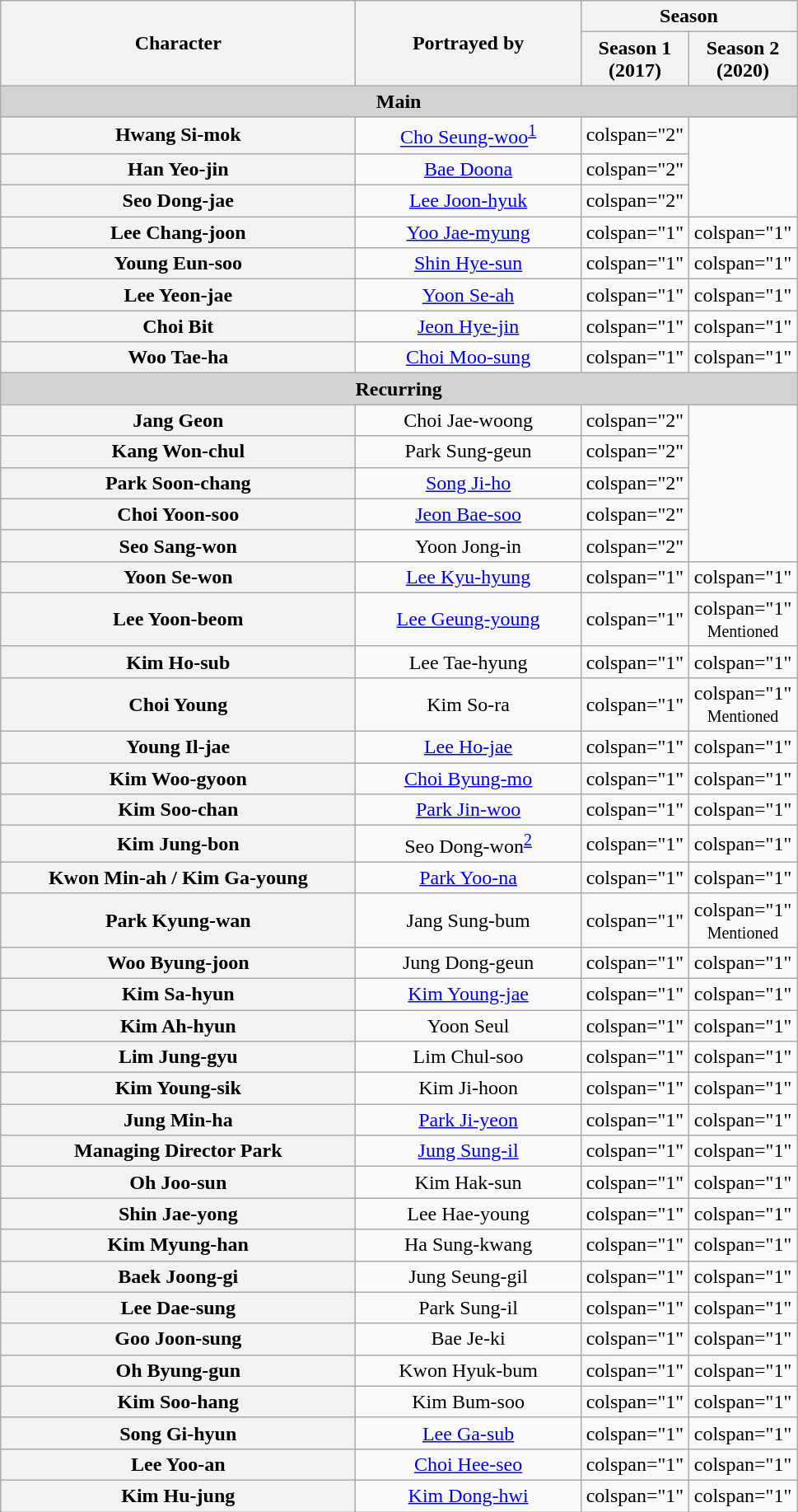<table class="wikitable" style="text-align:center;">
<tr>
<th rowspan="2" style="width:280px;">Character</th>
<th style="width:175px;" rowspan="2">Portrayed by</th>
<th colspan="2">Season</th>
</tr>
<tr>
<th style="width:80px;">Season 1<br>(2017)</th>
<th style="width:80px;">Season 2<br>(2020)</th>
</tr>
<tr>
<th colspan="4" style="background:lightgrey;"><strong>Main</strong></th>
</tr>
<tr>
<th>Hwang Si-mok</th>
<td><a href='#'>Cho Seung-woo</a><sup><a href='#'>1</a></sup></td>
<td>colspan="2" </td>
</tr>
<tr>
<th>Han Yeo-jin</th>
<td><a href='#'>Bae Doona</a></td>
<td>colspan="2" </td>
</tr>
<tr>
<th>Seo Dong-jae</th>
<td><a href='#'>Lee Joon-hyuk</a></td>
<td>colspan="2" </td>
</tr>
<tr>
<th>Lee Chang-joon</th>
<td><a href='#'>Yoo Jae-myung</a></td>
<td>colspan="1" </td>
<td>colspan="1" </td>
</tr>
<tr>
<th>Young Eun-soo</th>
<td><a href='#'>Shin Hye-sun</a></td>
<td>colspan="1" </td>
<td>colspan="1" </td>
</tr>
<tr>
<th>Lee Yeon-jae</th>
<td><a href='#'>Yoon Se-ah</a></td>
<td>colspan="1" </td>
<td>colspan="1" </td>
</tr>
<tr>
<th>Choi Bit</th>
<td><a href='#'>Jeon Hye-jin</a></td>
<td>colspan="1" </td>
<td>colspan="1" </td>
</tr>
<tr>
<th>Woo Tae-ha</th>
<td><a href='#'>Choi Moo-sung</a></td>
<td>colspan="1" </td>
<td>colspan="1" </td>
</tr>
<tr>
<th colspan="4" style="background:lightgrey;"><strong>Recurring</strong></th>
</tr>
<tr>
<th>Jang Geon</th>
<td>Choi Jae-woong</td>
<td>colspan="2" </td>
</tr>
<tr>
<th>Kang Won-chul</th>
<td>Park Sung-geun</td>
<td>colspan="2" </td>
</tr>
<tr>
<th>Park Soon-chang</th>
<td><a href='#'>Song Ji-ho</a></td>
<td>colspan="2" </td>
</tr>
<tr>
<th>Choi Yoon-soo</th>
<td><a href='#'>Jeon Bae-soo</a></td>
<td>colspan="2" </td>
</tr>
<tr>
<th>Seo Sang-won</th>
<td>Yoon Jong-in</td>
<td>colspan="2" </td>
</tr>
<tr>
<th>Yoon Se-won</th>
<td><a href='#'>Lee Kyu-hyung</a></td>
<td>colspan="1" </td>
<td>colspan="1" </td>
</tr>
<tr>
<th>Lee Yoon-beom</th>
<td><a href='#'>Lee Geung-young</a></td>
<td>colspan="1" </td>
<td>colspan="1" <small>Mentioned</small></td>
</tr>
<tr>
<th>Kim Ho-sub</th>
<td>Lee Tae-hyung</td>
<td>colspan="1" </td>
<td>colspan="1" </td>
</tr>
<tr>
<th>Choi Young</th>
<td>Kim So-ra</td>
<td>colspan="1" </td>
<td>colspan="1" <small>Mentioned</small></td>
</tr>
<tr>
<th>Young Il-jae</th>
<td><a href='#'>Lee Ho-jae</a></td>
<td>colspan="1" </td>
<td>colspan="1" </td>
</tr>
<tr>
<th>Kim Woo-gyoon</th>
<td><a href='#'>Choi Byung-mo</a></td>
<td>colspan="1" </td>
<td>colspan="1" </td>
</tr>
<tr>
<th>Kim Soo-chan</th>
<td><a href='#'>Park Jin-woo</a></td>
<td>colspan="1" </td>
<td>colspan="1" </td>
</tr>
<tr>
<th>Kim Jung-bon</th>
<td>Seo Dong-won<sup><a href='#'>2</a></sup></td>
<td>colspan="1" </td>
<td>colspan="1" </td>
</tr>
<tr>
<th>Kwon Min-ah / Kim Ga-young</th>
<td><a href='#'>Park Yoo-na</a></td>
<td>colspan="1" </td>
<td>colspan="1" </td>
</tr>
<tr>
<th>Park Kyung-wan</th>
<td>Jang Sung-bum</td>
<td>colspan="1" </td>
<td>colspan="1" <small>Mentioned</small></td>
</tr>
<tr>
<th>Woo Byung-joon</th>
<td>Jung Dong-geun</td>
<td>colspan="1" </td>
<td>colspan="1" </td>
</tr>
<tr>
<th>Kim Sa-hyun</th>
<td><a href='#'>Kim Young-jae</a></td>
<td>colspan="1" </td>
<td>colspan="1" </td>
</tr>
<tr>
<th>Kim Ah-hyun</th>
<td>Yoon Seul</td>
<td>colspan="1" </td>
<td>colspan="1" </td>
</tr>
<tr>
<th>Lim Jung-gyu</th>
<td>Lim Chul-soo</td>
<td>colspan="1" </td>
<td>colspan="1" </td>
</tr>
<tr>
<th>Kim Young-sik</th>
<td>Kim Ji-hoon</td>
<td>colspan="1" </td>
<td>colspan="1" </td>
</tr>
<tr>
<th>Jung Min-ha</th>
<td><a href='#'>Park Ji-yeon</a></td>
<td>colspan="1" </td>
<td>colspan="1" </td>
</tr>
<tr>
<th>Managing Director Park</th>
<td><a href='#'>Jung Sung-il</a></td>
<td>colspan="1" </td>
<td>colspan="1" </td>
</tr>
<tr>
<th>Oh Joo-sun</th>
<td>Kim Hak-sun</td>
<td>colspan="1" </td>
<td>colspan="1" </td>
</tr>
<tr>
<th>Shin Jae-yong</th>
<td>Lee Hae-young</td>
<td>colspan="1" </td>
<td>colspan="1" </td>
</tr>
<tr>
<th>Kim Myung-han</th>
<td>Ha Sung-kwang</td>
<td>colspan="1" </td>
<td>colspan="1" </td>
</tr>
<tr>
<th>Baek Joong-gi</th>
<td>Jung Seung-gil</td>
<td>colspan="1" </td>
<td>colspan="1" </td>
</tr>
<tr>
<th>Lee Dae-sung</th>
<td>Park Sung-il</td>
<td>colspan="1" </td>
<td>colspan="1" </td>
</tr>
<tr>
<th>Goo Joon-sung</th>
<td>Bae Je-ki</td>
<td>colspan="1" </td>
<td>colspan="1" </td>
</tr>
<tr>
<th>Oh Byung-gun</th>
<td>Kwon Hyuk-bum</td>
<td>colspan="1" </td>
<td>colspan="1" </td>
</tr>
<tr>
<th>Kim Soo-hang</th>
<td>Kim Bum-soo</td>
<td>colspan="1" </td>
<td>colspan="1" </td>
</tr>
<tr>
<th>Song Gi-hyun</th>
<td><a href='#'>Lee Ga-sub</a></td>
<td>colspan="1" </td>
<td>colspan="1" </td>
</tr>
<tr>
<th>Lee Yoo-an</th>
<td><a href='#'>Choi Hee-seo</a></td>
<td>colspan="1" </td>
<td>colspan="1" </td>
</tr>
<tr>
<th>Kim Hu-jung</th>
<td><a href='#'>Kim Dong-hwi</a></td>
<td>colspan="1" </td>
<td>colspan="1" </td>
</tr>
</table>
